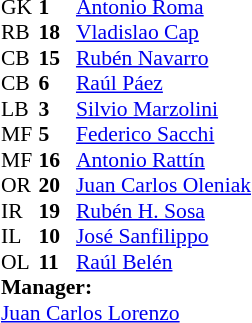<table cellspacing="0" cellpadding="0" style="font-size:90%; margin:0.2em auto;">
<tr>
<th width="25"></th>
<th width="25"></th>
</tr>
<tr>
<td>GK</td>
<td><strong>1</strong></td>
<td><a href='#'>Antonio Roma</a></td>
</tr>
<tr>
<td>RB</td>
<td><strong>18</strong></td>
<td><a href='#'>Vladislao Cap</a></td>
</tr>
<tr>
<td>CB</td>
<td><strong>15</strong></td>
<td><a href='#'>Rubén Navarro</a></td>
</tr>
<tr>
<td>CB</td>
<td><strong>6</strong></td>
<td><a href='#'>Raúl Páez</a></td>
</tr>
<tr>
<td>LB</td>
<td><strong>3</strong></td>
<td><a href='#'>Silvio Marzolini</a></td>
</tr>
<tr>
<td>MF</td>
<td><strong>5</strong></td>
<td><a href='#'>Federico Sacchi</a></td>
</tr>
<tr>
<td>MF</td>
<td><strong>16</strong></td>
<td><a href='#'>Antonio Rattín</a></td>
</tr>
<tr>
<td>OR</td>
<td><strong>20</strong></td>
<td><a href='#'>Juan Carlos Oleniak</a></td>
</tr>
<tr>
<td>IR</td>
<td><strong>19</strong></td>
<td><a href='#'>Rubén H. Sosa</a></td>
</tr>
<tr>
<td>IL</td>
<td><strong>10</strong></td>
<td><a href='#'>José Sanfilippo</a></td>
</tr>
<tr>
<td>OL</td>
<td><strong>11</strong></td>
<td><a href='#'>Raúl Belén</a></td>
</tr>
<tr>
<td colspan=3><strong>Manager:</strong></td>
</tr>
<tr>
<td colspan=4><a href='#'>Juan Carlos Lorenzo</a></td>
</tr>
</table>
